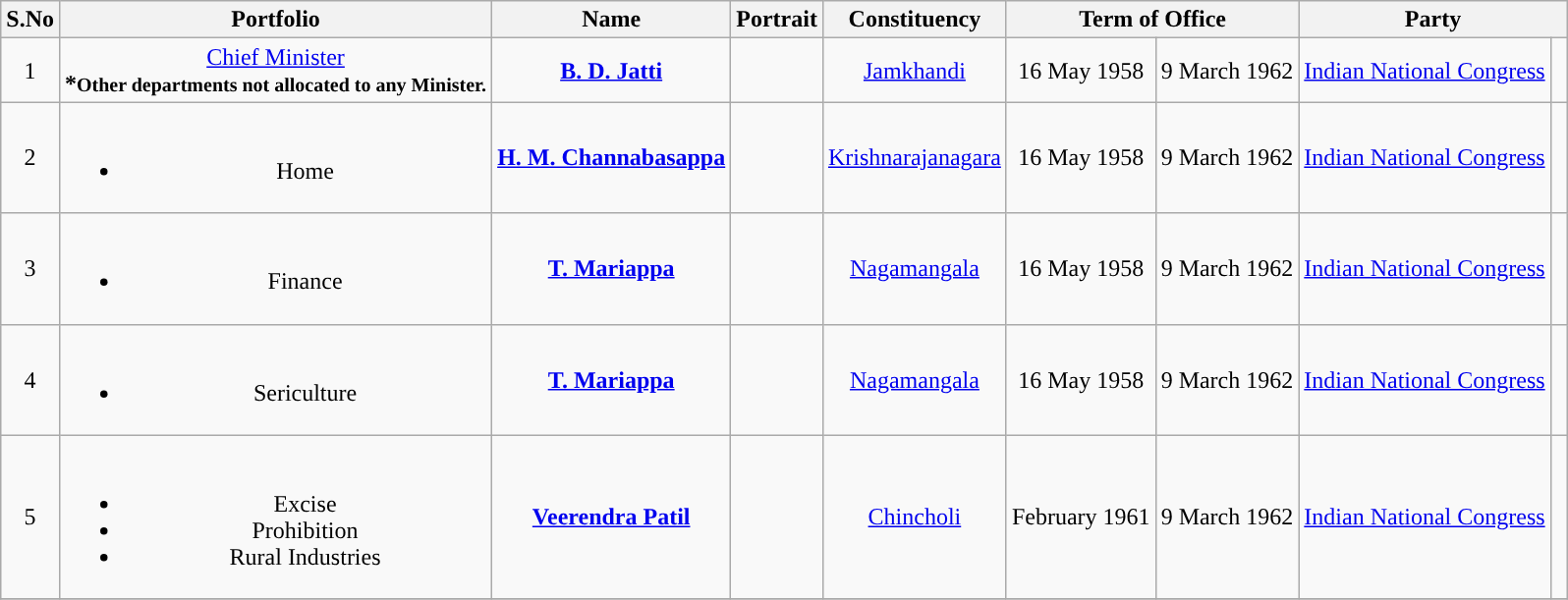<table class="wikitable sortable" style="text-align:center;">
<tr>
<th>S.No</th>
<th>Portfolio</th>
<th>Name</th>
<th>Portrait</th>
<th>Constituency</th>
<th colspan="2">Term of Office</th>
<th colspan="2" scope="col">Party</th>
</tr>
<tr>
<td>1</td>
<td><a href='#'>Chief Minister</a><br><strong>*<small>Other departments not allocated to any Minister.</small></strong></td>
<td><strong><a href='#'>B. D. Jatti</a></strong><br></td>
<td></td>
<td><a href='#'>Jamkhandi</a></td>
<td>16 May 1958</td>
<td>9 March 1962</td>
<td><a href='#'>Indian National Congress</a></td>
<td width="4px" style="background-color: "></td>
</tr>
<tr>
<td>2</td>
<td><br><ul><li>Home</li></ul></td>
<td><strong><a href='#'>H. M. Channabasappa</a></strong></td>
<td></td>
<td><a href='#'>Krishnarajanagara</a></td>
<td>16 May 1958</td>
<td>9 March 1962</td>
<td><a href='#'>Indian National Congress</a></td>
<td width="4px" style="background-color: "></td>
</tr>
<tr style="text-align:center">
<td>3</td>
<td><br><ul><li>Finance</li></ul></td>
<td><strong><a href='#'>T. Mariappa</a></strong></td>
<td></td>
<td><a href='#'>Nagamangala</a></td>
<td>16 May 1958</td>
<td>9 March 1962</td>
<td><a href='#'>Indian National Congress</a></td>
<td width="4px" style="background-color: "></td>
</tr>
<tr style="text-align:center">
<td>4</td>
<td><br><ul><li>Sericulture</li></ul></td>
<td><strong><a href='#'>T. Mariappa</a></strong></td>
<td></td>
<td><a href='#'>Nagamangala</a></td>
<td>16 May 1958</td>
<td>9 March 1962</td>
<td><a href='#'>Indian National Congress</a></td>
<td width="4px" style="background-color: "></td>
</tr>
<tr>
<td>5</td>
<td><br><ul><li>Excise</li><li>Prohibition</li><li>Rural Industries</li></ul></td>
<td><strong><a href='#'>Veerendra Patil</a></strong></td>
<td></td>
<td><a href='#'>Chincholi</a></td>
<td>February 1961</td>
<td>9 March 1962</td>
<td><a href='#'>Indian National Congress</a></td>
<td></td>
</tr>
<tr style="text-align:center">
</tr>
</table>
